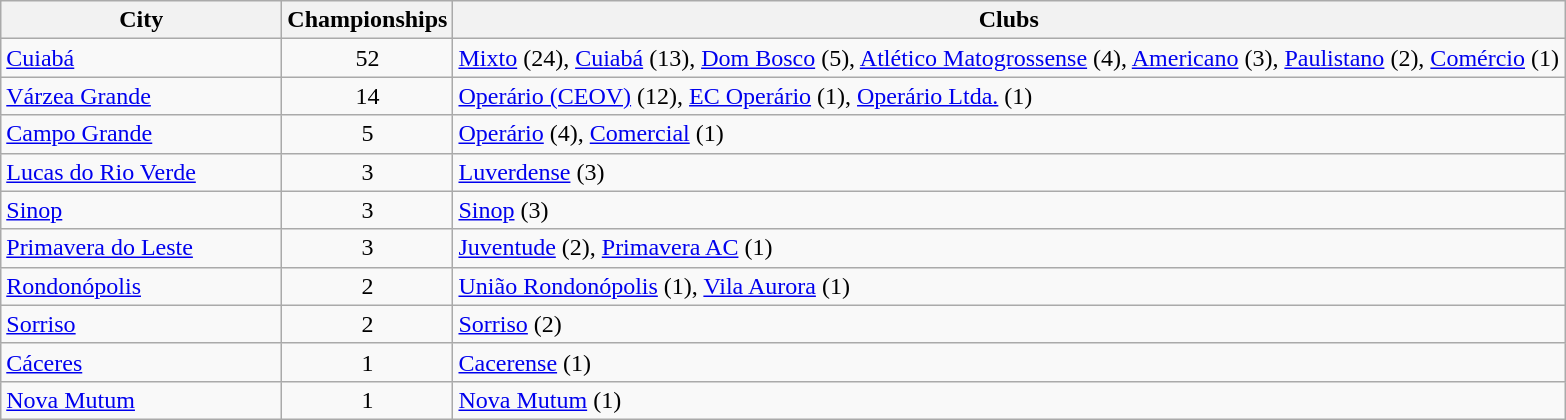<table class="wikitable">
<tr>
<th style="width:180px">City</th>
<th>Championships</th>
<th>Clubs</th>
</tr>
<tr>
<td> <a href='#'>Cuiabá</a></td>
<td align="center">52</td>
<td><a href='#'>Mixto</a> (24), <a href='#'>Cuiabá</a> (13), <a href='#'>Dom Bosco</a> (5), <a href='#'>Atlético Matogrossense</a> (4), <a href='#'>Americano</a> (3), <a href='#'>Paulistano</a> (2), <a href='#'>Comércio</a> (1)</td>
</tr>
<tr>
<td> <a href='#'>Várzea Grande</a></td>
<td align="center">14</td>
<td><a href='#'>Operário (CEOV)</a> (12), <a href='#'>EC Operário</a> (1), <a href='#'>Operário Ltda.</a> (1)</td>
</tr>
<tr>
<td> <a href='#'>Campo Grande</a></td>
<td align="center">5</td>
<td><a href='#'>Operário</a> (4), <a href='#'>Comercial</a> (1)</td>
</tr>
<tr>
<td> <a href='#'>Lucas do Rio Verde</a></td>
<td align="center">3</td>
<td><a href='#'>Luverdense</a> (3)</td>
</tr>
<tr>
<td> <a href='#'>Sinop</a></td>
<td align="center">3</td>
<td><a href='#'>Sinop</a> (3)</td>
</tr>
<tr>
<td> <a href='#'>Primavera do Leste</a></td>
<td align="center">3</td>
<td><a href='#'>Juventude</a> (2), <a href='#'>Primavera AC</a> (1)</td>
</tr>
<tr>
<td> <a href='#'>Rondonópolis</a></td>
<td align="center">2</td>
<td><a href='#'>União Rondonópolis</a> (1), <a href='#'>Vila Aurora</a> (1)</td>
</tr>
<tr>
<td> <a href='#'>Sorriso</a></td>
<td align="center">2</td>
<td><a href='#'>Sorriso</a> (2)</td>
</tr>
<tr>
<td> <a href='#'>Cáceres</a></td>
<td align="center">1</td>
<td><a href='#'>Cacerense</a> (1)</td>
</tr>
<tr>
<td> <a href='#'>Nova Mutum</a></td>
<td align="center">1</td>
<td><a href='#'>Nova Mutum</a> (1)</td>
</tr>
</table>
